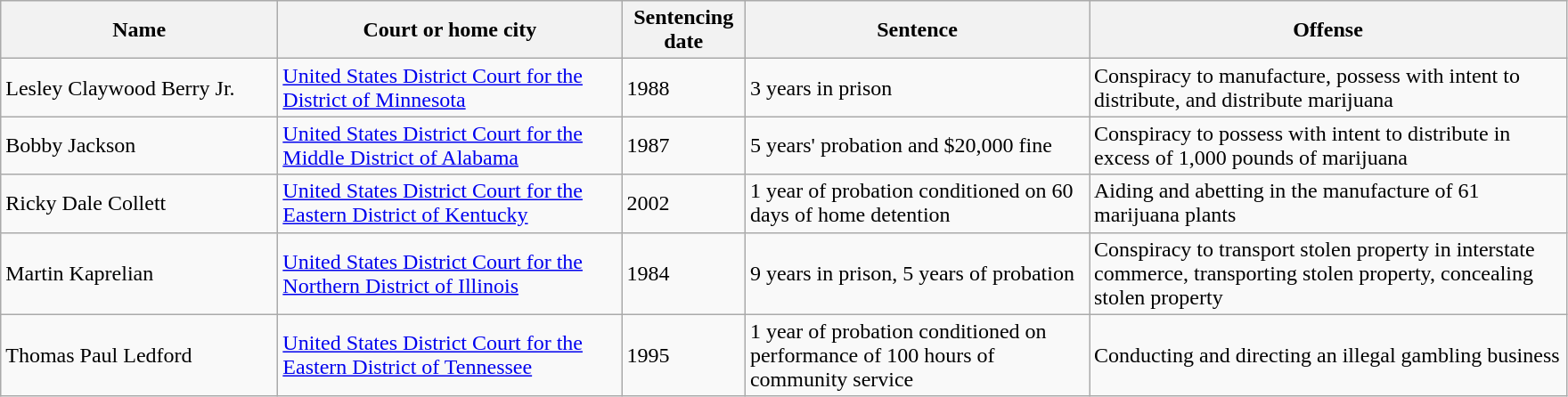<table class="wikitable">
<tr>
<th style="width:200px;">Name</th>
<th style="width:250px;">Court or home city</th>
<th style="width:85px;">Sentencing date</th>
<th style="width:250px;">Sentence</th>
<th style="width:350px;">Offense</th>
</tr>
<tr>
<td>Lesley Claywood Berry Jr.</td>
<td><a href='#'>United States District Court for the District of Minnesota</a></td>
<td>1988</td>
<td>3 years in prison</td>
<td>Conspiracy to manufacture, possess with intent to distribute, and distribute marijuana</td>
</tr>
<tr>
<td>Bobby Jackson</td>
<td><a href='#'>United States District Court for the Middle District of Alabama</a></td>
<td>1987</td>
<td>5 years' probation and $20,000 fine</td>
<td>Conspiracy to possess with intent to distribute in excess of 1,000 pounds of marijuana</td>
</tr>
<tr>
<td>Ricky Dale Collett</td>
<td><a href='#'>United States District Court for the Eastern District of Kentucky</a></td>
<td>2002</td>
<td>1 year of probation conditioned on 60 days of home detention</td>
<td>Aiding and abetting in the manufacture of 61 marijuana plants</td>
</tr>
<tr>
<td>Martin Kaprelian</td>
<td><a href='#'>United States District Court for the Northern District of Illinois</a></td>
<td>1984</td>
<td>9 years in prison, 5 years of probation</td>
<td>Conspiracy to transport stolen property in interstate commerce, transporting stolen property, concealing stolen property</td>
</tr>
<tr>
<td>Thomas Paul Ledford</td>
<td><a href='#'>United States District Court for the Eastern District of Tennessee</a></td>
<td>1995</td>
<td>1 year of probation conditioned on performance of 100 hours of community service</td>
<td>Conducting and directing an illegal gambling business</td>
</tr>
</table>
